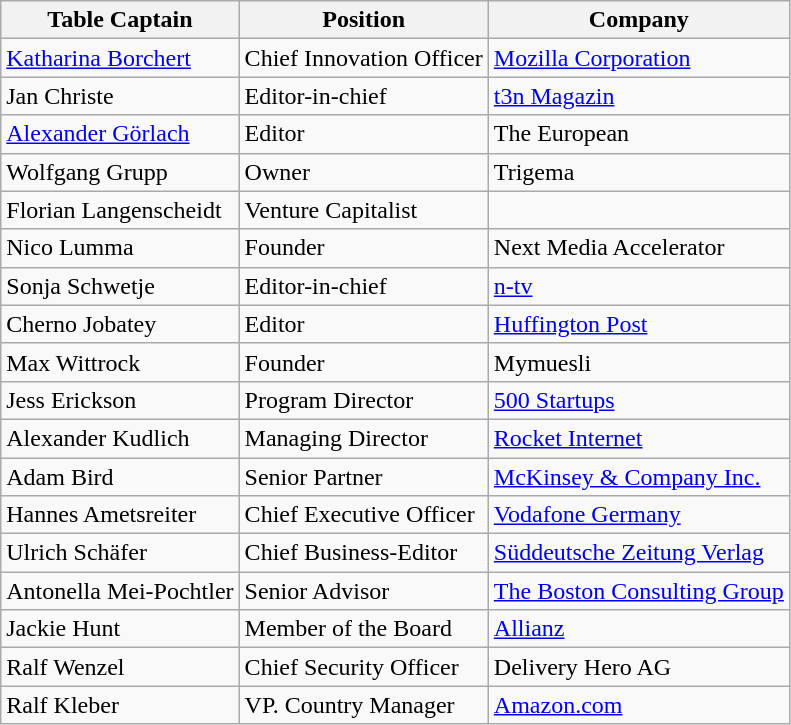<table class="wikitable sortable">
<tr>
<th>Table Captain</th>
<th>Position</th>
<th>Company</th>
</tr>
<tr>
<td><a href='#'>Katharina Borchert</a></td>
<td>Chief Innovation Officer</td>
<td><a href='#'>Mozilla Corporation</a></td>
</tr>
<tr>
<td>Jan Christe</td>
<td>Editor-in-chief</td>
<td><a href='#'>t3n Magazin</a></td>
</tr>
<tr>
<td><a href='#'>Alexander Görlach</a></td>
<td>Editor</td>
<td>The European</td>
</tr>
<tr>
<td>Wolfgang Grupp</td>
<td>Owner</td>
<td>Trigema</td>
</tr>
<tr>
<td>Florian Langenscheidt</td>
<td>Venture Capitalist</td>
<td></td>
</tr>
<tr>
<td>Nico Lumma</td>
<td>Founder</td>
<td>Next Media Accelerator</td>
</tr>
<tr>
<td>Sonja Schwetje</td>
<td>Editor-in-chief</td>
<td><a href='#'>n-tv</a></td>
</tr>
<tr>
<td>Cherno Jobatey</td>
<td>Editor</td>
<td><a href='#'>Huffington Post</a></td>
</tr>
<tr>
<td>Max Wittrock</td>
<td>Founder</td>
<td>Mymuesli</td>
</tr>
<tr>
<td>Jess Erickson</td>
<td>Program Director</td>
<td><a href='#'>500 Startups</a></td>
</tr>
<tr>
<td>Alexander Kudlich</td>
<td>Managing Director</td>
<td><a href='#'>Rocket Internet</a></td>
</tr>
<tr>
<td>Adam Bird</td>
<td>Senior Partner</td>
<td><a href='#'>McKinsey & Company Inc.</a></td>
</tr>
<tr>
<td>Hannes Ametsreiter</td>
<td>Chief Executive Officer</td>
<td><a href='#'>Vodafone Germany</a></td>
</tr>
<tr>
<td>Ulrich Schäfer</td>
<td>Chief Business-Editor</td>
<td><a href='#'>Süddeutsche Zeitung Verlag</a></td>
</tr>
<tr>
<td>Antonella Mei-Pochtler</td>
<td>Senior Advisor</td>
<td><a href='#'>The Boston Consulting Group</a></td>
</tr>
<tr>
<td>Jackie Hunt</td>
<td>Member of the Board</td>
<td><a href='#'>Allianz</a></td>
</tr>
<tr>
<td>Ralf Wenzel</td>
<td>Chief Security Officer</td>
<td>Delivery Hero AG</td>
</tr>
<tr>
<td>Ralf Kleber</td>
<td>VP. Country Manager</td>
<td><a href='#'>Amazon.com</a></td>
</tr>
</table>
